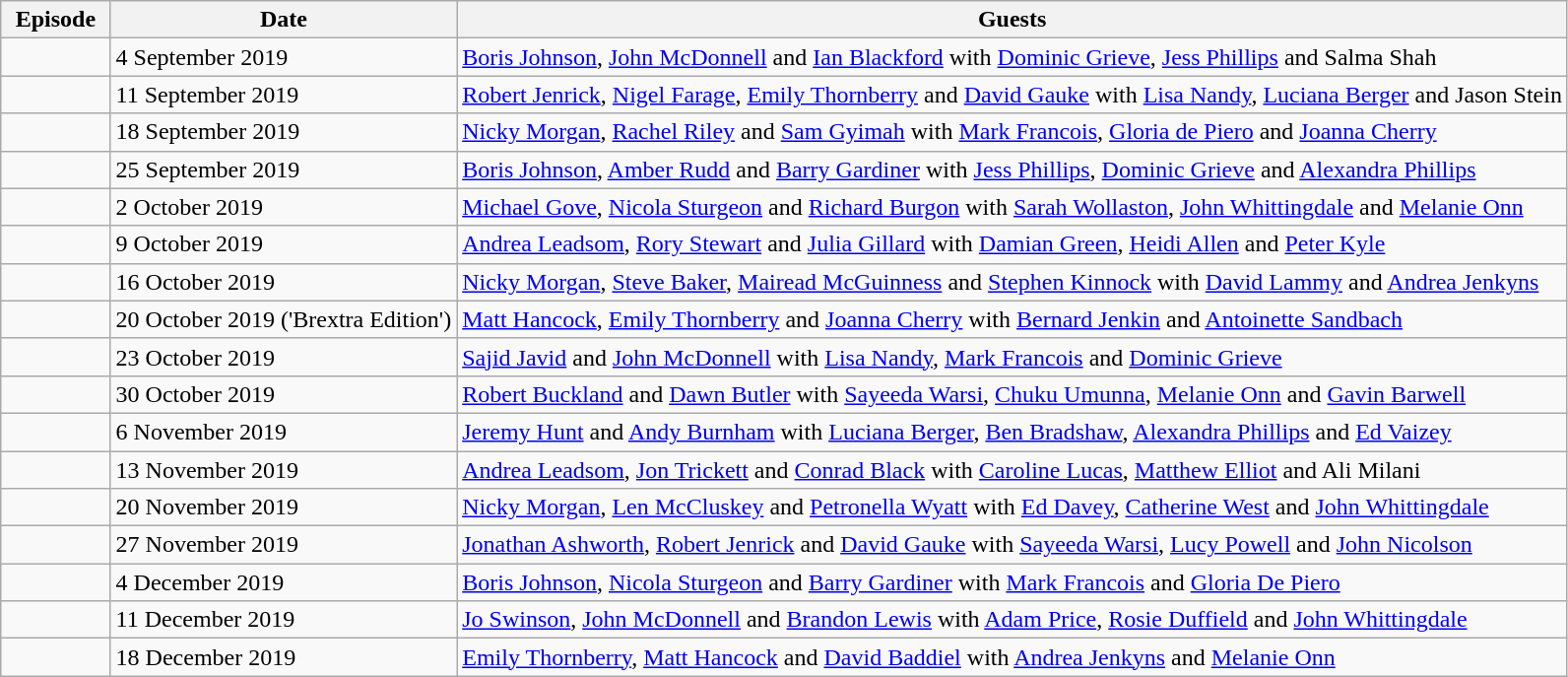<table class="wikitable">
<tr>
<th style="width:7%;">Episode</th>
<th>Date</th>
<th>Guests</th>
</tr>
<tr>
<td></td>
<td>4 September 2019</td>
<td><a href='#'>Boris Johnson</a>, <a href='#'>John McDonnell</a> and <a href='#'>Ian Blackford</a> with <a href='#'>Dominic Grieve</a>, <a href='#'>Jess Phillips</a> and Salma Shah</td>
</tr>
<tr>
<td></td>
<td>11 September 2019</td>
<td><a href='#'>Robert Jenrick</a>, <a href='#'>Nigel Farage</a>, <a href='#'>Emily Thornberry</a> and <a href='#'>David Gauke</a> with <a href='#'>Lisa Nandy</a>, <a href='#'>Luciana Berger</a> and Jason Stein</td>
</tr>
<tr>
<td></td>
<td>18 September 2019</td>
<td><a href='#'>Nicky Morgan</a>, <a href='#'>Rachel Riley</a> and <a href='#'>Sam Gyimah</a> with <a href='#'>Mark Francois</a>, <a href='#'>Gloria de Piero</a> and <a href='#'>Joanna Cherry</a></td>
</tr>
<tr>
<td></td>
<td>25 September 2019</td>
<td><a href='#'>Boris Johnson</a>, <a href='#'>Amber Rudd</a> and <a href='#'>Barry Gardiner</a> with <a href='#'>Jess Phillips</a>, <a href='#'>Dominic Grieve</a> and <a href='#'>Alexandra Phillips</a></td>
</tr>
<tr>
<td></td>
<td>2 October 2019</td>
<td><a href='#'>Michael Gove</a>, <a href='#'>Nicola Sturgeon</a> and <a href='#'>Richard Burgon</a> with <a href='#'>Sarah Wollaston</a>, <a href='#'>John Whittingdale</a> and <a href='#'>Melanie Onn</a></td>
</tr>
<tr>
<td></td>
<td>9 October 2019</td>
<td><a href='#'>Andrea Leadsom</a>, <a href='#'>Rory Stewart</a> and <a href='#'>Julia Gillard</a> with <a href='#'>Damian Green</a>, <a href='#'>Heidi Allen</a> and <a href='#'>Peter Kyle</a></td>
</tr>
<tr>
<td></td>
<td>16 October 2019</td>
<td><a href='#'>Nicky Morgan</a>, <a href='#'>Steve Baker</a>, <a href='#'>Mairead McGuinness</a> and <a href='#'>Stephen Kinnock</a> with <a href='#'>David Lammy</a> and <a href='#'>Andrea Jenkyns</a></td>
</tr>
<tr>
<td></td>
<td>20 October 2019 ('Brextra Edition')</td>
<td><a href='#'>Matt Hancock</a>, <a href='#'>Emily Thornberry</a> and <a href='#'>Joanna Cherry</a> with <a href='#'>Bernard Jenkin</a> and <a href='#'>Antoinette Sandbach</a></td>
</tr>
<tr>
<td></td>
<td>23 October 2019</td>
<td><a href='#'>Sajid Javid</a> and <a href='#'>John McDonnell</a> with <a href='#'>Lisa Nandy</a>, <a href='#'>Mark Francois</a> and <a href='#'>Dominic Grieve</a></td>
</tr>
<tr>
<td></td>
<td>30 October 2019</td>
<td><a href='#'>Robert Buckland</a> and <a href='#'>Dawn Butler</a> with <a href='#'>Sayeeda Warsi</a>, <a href='#'>Chuku Umunna</a>, <a href='#'>Melanie Onn</a> and <a href='#'>Gavin Barwell</a></td>
</tr>
<tr>
<td></td>
<td>6 November 2019</td>
<td><a href='#'>Jeremy Hunt</a> and <a href='#'>Andy Burnham</a> with <a href='#'>Luciana Berger</a>, <a href='#'>Ben Bradshaw</a>, <a href='#'>Alexandra Phillips</a> and <a href='#'>Ed Vaizey</a></td>
</tr>
<tr>
<td></td>
<td>13 November 2019</td>
<td><a href='#'>Andrea Leadsom</a>, <a href='#'>Jon Trickett</a> and <a href='#'>Conrad Black</a> with <a href='#'>Caroline Lucas</a>, <a href='#'>Matthew Elliot</a> and Ali Milani</td>
</tr>
<tr>
<td></td>
<td>20 November 2019</td>
<td><a href='#'>Nicky Morgan</a>, <a href='#'>Len McCluskey</a> and <a href='#'>Petronella Wyatt</a> with <a href='#'>Ed Davey</a>, <a href='#'>Catherine West</a> and <a href='#'>John Whittingdale</a></td>
</tr>
<tr>
<td></td>
<td>27 November 2019</td>
<td><a href='#'>Jonathan Ashworth</a>, <a href='#'>Robert Jenrick</a> and <a href='#'>David Gauke</a> with <a href='#'>Sayeeda Warsi</a>, <a href='#'>Lucy Powell</a> and <a href='#'>John Nicolson</a></td>
</tr>
<tr>
<td></td>
<td>4 December 2019</td>
<td><a href='#'>Boris Johnson</a>, <a href='#'>Nicola Sturgeon</a> and <a href='#'>Barry Gardiner</a> with <a href='#'>Mark Francois</a> and <a href='#'>Gloria De Piero</a></td>
</tr>
<tr>
<td></td>
<td>11 December 2019</td>
<td><a href='#'>Jo Swinson</a>, <a href='#'>John McDonnell</a> and <a href='#'>Brandon Lewis</a> with <a href='#'>Adam Price</a>, <a href='#'>Rosie Duffield</a> and <a href='#'>John Whittingdale</a></td>
</tr>
<tr>
<td></td>
<td>18 December 2019</td>
<td><a href='#'>Emily Thornberry</a>, <a href='#'>Matt Hancock</a> and <a href='#'>David Baddiel</a> with <a href='#'>Andrea Jenkyns</a> and <a href='#'>Melanie Onn</a></td>
</tr>
</table>
